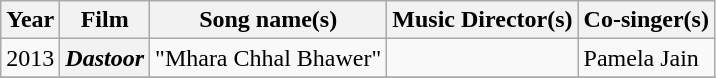<table class="wikitable sortable">
<tr>
<th>Year</th>
<th>Film</th>
<th>Song name(s)</th>
<th>Music Director(s)</th>
<th>Co-singer(s)</th>
</tr>
<tr>
<td>2013</td>
<th><em>Dastoor</em></th>
<td>"Mhara Chhal Bhawer"</td>
<td></td>
<td>Pamela Jain</td>
</tr>
<tr>
</tr>
</table>
